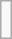<table class="wikitable">
<tr>
<td><br></td>
</tr>
</table>
